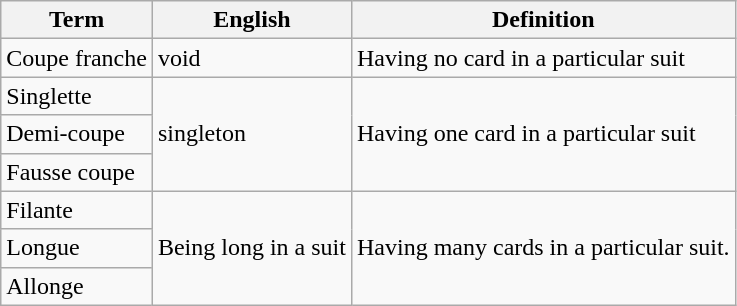<table class="wikitable">
<tr>
<th>Term</th>
<th>English</th>
<th>Definition</th>
</tr>
<tr>
<td>Coupe franche</td>
<td>void</td>
<td>Having no card in a particular suit</td>
</tr>
<tr>
<td>Singlette</td>
<td rowspan=3>singleton</td>
<td rowspan=3>Having one card in a particular suit</td>
</tr>
<tr>
<td>Demi-coupe</td>
</tr>
<tr>
<td>Fausse coupe</td>
</tr>
<tr>
<td>Filante</td>
<td rowspan=3>Being long in a suit</td>
<td rowspan=3>Having many cards in a particular suit.</td>
</tr>
<tr>
<td>Longue</td>
</tr>
<tr>
<td>Allonge</td>
</tr>
</table>
